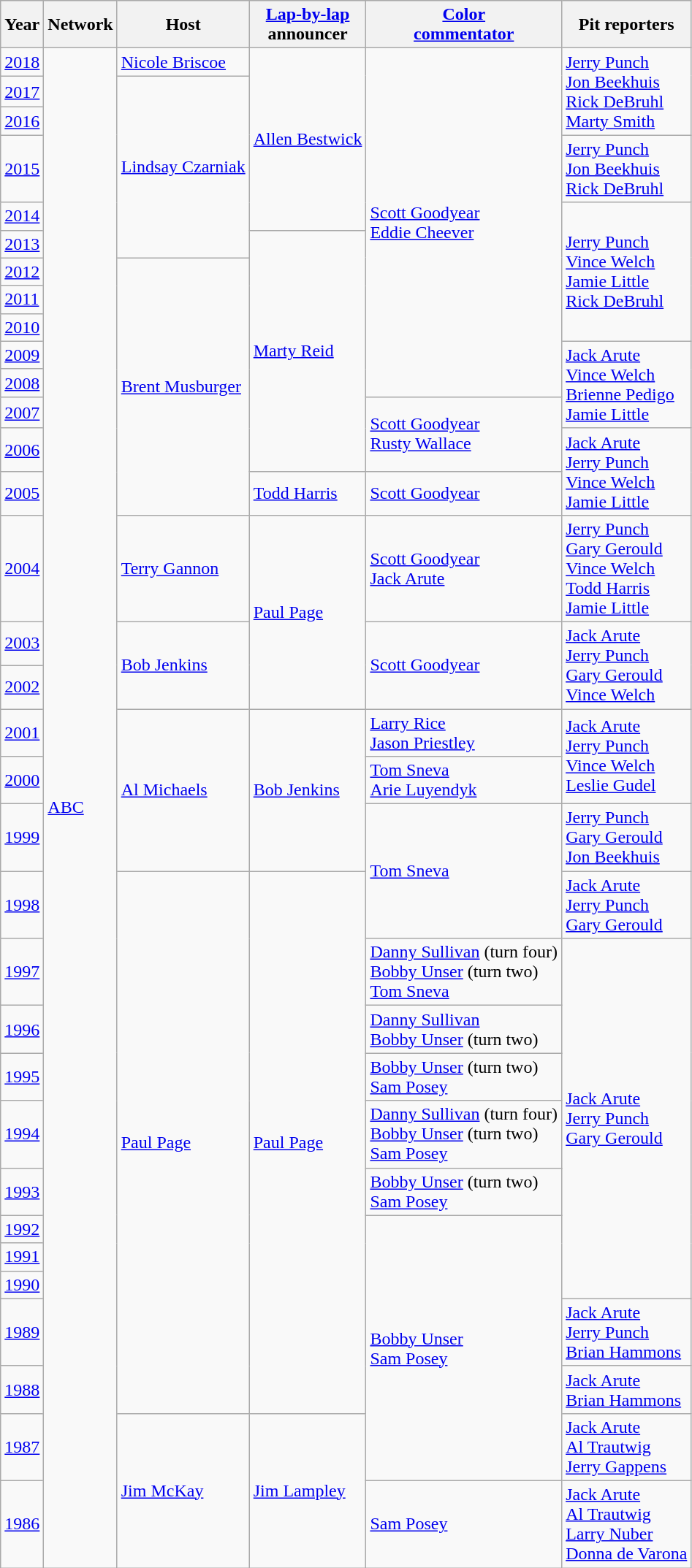<table class="wikitable">
<tr style="background:#efefef;">
<th>Year</th>
<th>Network</th>
<th>Host</th>
<th><a href='#'>Lap-by-lap</a><br>announcer</th>
<th><a href='#'>Color<br>commentator</a></th>
<th>Pit reporters</th>
</tr>
<tr>
<td><a href='#'>2018</a></td>
<td rowspan=33><a href='#'>ABC</a></td>
<td><a href='#'>Nicole Briscoe</a></td>
<td rowspan=5><a href='#'>Allen Bestwick</a></td>
<td rowspan=11><a href='#'>Scott Goodyear</a><br><a href='#'>Eddie Cheever</a></td>
<td rowspan=3><a href='#'>Jerry Punch</a><br><a href='#'>Jon Beekhuis</a><br><a href='#'>Rick DeBruhl</a><br><a href='#'>Marty Smith</a></td>
</tr>
<tr>
<td><a href='#'>2017</a></td>
<td rowspan=5><a href='#'>Lindsay Czarniak</a></td>
</tr>
<tr>
<td><a href='#'>2016</a></td>
</tr>
<tr>
<td><a href='#'>2015</a></td>
<td><a href='#'>Jerry Punch</a><br><a href='#'>Jon Beekhuis</a><br><a href='#'>Rick DeBruhl</a></td>
</tr>
<tr>
<td><a href='#'>2014</a></td>
<td rowspan=5><a href='#'>Jerry Punch</a><br><a href='#'>Vince Welch</a><br><a href='#'>Jamie Little</a><br><a href='#'>Rick DeBruhl</a></td>
</tr>
<tr>
<td><a href='#'>2013</a></td>
<td rowspan=8><a href='#'>Marty Reid</a></td>
</tr>
<tr>
<td><a href='#'>2012</a></td>
<td rowspan=8><a href='#'>Brent Musburger</a></td>
</tr>
<tr>
<td><a href='#'>2011</a></td>
</tr>
<tr>
<td><a href='#'>2010</a></td>
</tr>
<tr>
<td><a href='#'>2009</a></td>
<td rowspan=3><a href='#'>Jack Arute</a><br><a href='#'>Vince Welch</a><br><a href='#'>Brienne Pedigo</a><br><a href='#'>Jamie Little</a></td>
</tr>
<tr>
<td><a href='#'>2008</a></td>
</tr>
<tr>
<td><a href='#'>2007</a></td>
<td rowspan=2><a href='#'>Scott Goodyear</a><br><a href='#'>Rusty Wallace</a></td>
</tr>
<tr>
<td><a href='#'>2006</a></td>
<td rowspan=2><a href='#'>Jack Arute</a><br><a href='#'>Jerry Punch</a><br><a href='#'>Vince Welch</a><br><a href='#'>Jamie Little</a></td>
</tr>
<tr>
<td><a href='#'>2005</a></td>
<td><a href='#'>Todd Harris</a></td>
<td><a href='#'>Scott Goodyear</a></td>
</tr>
<tr>
<td><a href='#'>2004</a></td>
<td><a href='#'>Terry Gannon</a></td>
<td rowspan=3><a href='#'>Paul Page</a></td>
<td><a href='#'>Scott Goodyear</a><br><a href='#'>Jack Arute</a></td>
<td><a href='#'>Jerry Punch</a><br><a href='#'>Gary Gerould</a><br><a href='#'>Vince Welch</a><br><a href='#'>Todd Harris</a><br><a href='#'>Jamie Little</a></td>
</tr>
<tr>
<td><a href='#'>2003</a></td>
<td rowspan=2><a href='#'>Bob Jenkins</a></td>
<td rowspan=2><a href='#'>Scott Goodyear</a></td>
<td rowspan=2><a href='#'>Jack Arute</a><br><a href='#'>Jerry Punch</a><br><a href='#'>Gary Gerould</a><br><a href='#'>Vince Welch</a></td>
</tr>
<tr>
<td><a href='#'>2002</a></td>
</tr>
<tr>
<td><a href='#'>2001</a></td>
<td rowspan=3><a href='#'>Al Michaels</a></td>
<td rowspan=3><a href='#'>Bob Jenkins</a></td>
<td><a href='#'>Larry Rice</a><br><a href='#'>Jason Priestley</a></td>
<td rowspan=2><a href='#'>Jack Arute</a><br><a href='#'>Jerry Punch</a><br><a href='#'>Vince Welch</a><br><a href='#'>Leslie Gudel</a></td>
</tr>
<tr>
<td><a href='#'>2000</a></td>
<td><a href='#'>Tom Sneva</a><br><a href='#'>Arie Luyendyk</a></td>
</tr>
<tr>
<td><a href='#'>1999</a></td>
<td rowspan=2><a href='#'>Tom Sneva</a></td>
<td><a href='#'>Jerry Punch</a><br><a href='#'>Gary Gerould</a><br><a href='#'>Jon Beekhuis</a></td>
</tr>
<tr>
<td><a href='#'>1998</a></td>
<td rowspan=11><a href='#'>Paul Page</a></td>
<td rowspan=11><a href='#'>Paul Page</a></td>
<td><a href='#'>Jack Arute</a><br><a href='#'>Jerry Punch</a><br><a href='#'>Gary Gerould</a></td>
</tr>
<tr>
<td><a href='#'>1997</a></td>
<td><a href='#'>Danny Sullivan</a> (turn four)<br><a href='#'>Bobby Unser</a> (turn two)<br><a href='#'>Tom Sneva</a></td>
<td rowspan=8><a href='#'>Jack Arute</a><br><a href='#'>Jerry Punch</a><br><a href='#'>Gary Gerould</a></td>
</tr>
<tr>
<td><a href='#'>1996</a></td>
<td><a href='#'>Danny Sullivan</a><br><a href='#'>Bobby Unser</a>  (turn two)</td>
</tr>
<tr>
<td><a href='#'>1995</a></td>
<td><a href='#'>Bobby Unser</a> (turn two)<br><a href='#'>Sam Posey</a></td>
</tr>
<tr>
<td><a href='#'>1994</a></td>
<td><a href='#'>Danny Sullivan</a> (turn four)<br><a href='#'>Bobby Unser</a> (turn two)<br><a href='#'>Sam Posey</a></td>
</tr>
<tr>
<td><a href='#'>1993</a></td>
<td><a href='#'>Bobby Unser</a> (turn two)<br><a href='#'>Sam Posey</a></td>
</tr>
<tr>
<td><a href='#'>1992</a></td>
<td rowspan=6><a href='#'>Bobby Unser</a><br><a href='#'>Sam Posey</a></td>
</tr>
<tr>
<td><a href='#'>1991</a></td>
</tr>
<tr>
<td><a href='#'>1990</a></td>
</tr>
<tr>
<td><a href='#'>1989</a></td>
<td><a href='#'>Jack Arute</a><br><a href='#'>Jerry Punch</a><br><a href='#'>Brian Hammons</a></td>
</tr>
<tr>
<td><a href='#'>1988</a></td>
<td><a href='#'>Jack Arute</a><br><a href='#'>Brian Hammons</a></td>
</tr>
<tr>
<td><a href='#'>1987</a></td>
<td rowspan=2><a href='#'>Jim McKay</a></td>
<td rowspan=2><a href='#'>Jim Lampley</a></td>
<td><a href='#'>Jack Arute</a><br><a href='#'>Al Trautwig</a><br><a href='#'>Jerry Gappens</a></td>
</tr>
<tr>
<td><a href='#'>1986</a></td>
<td><a href='#'>Sam Posey</a></td>
<td><a href='#'>Jack Arute</a><br><a href='#'>Al Trautwig</a><br><a href='#'>Larry Nuber</a><br><a href='#'>Donna de Varona</a></td>
</tr>
</table>
